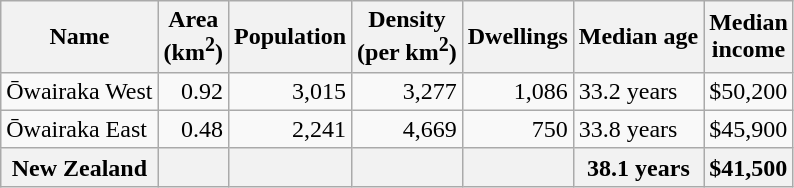<table class="wikitable">
<tr>
<th>Name</th>
<th>Area<br>(km<sup>2</sup>)</th>
<th>Population</th>
<th>Density<br>(per km<sup>2</sup>)</th>
<th>Dwellings</th>
<th>Median age</th>
<th>Median<br>income</th>
</tr>
<tr>
<td>Ōwairaka West</td>
<td style="text-align:right;">0.92</td>
<td style="text-align:right;">3,015</td>
<td style="text-align:right;">3,277</td>
<td style="text-align:right;">1,086</td>
<td>33.2 years</td>
<td>$50,200</td>
</tr>
<tr>
<td>Ōwairaka East</td>
<td style="text-align:right;">0.48</td>
<td style="text-align:right;">2,241</td>
<td style="text-align:right;">4,669</td>
<td style="text-align:right;">750</td>
<td>33.8 years</td>
<td>$45,900</td>
</tr>
<tr>
<th>New Zealand</th>
<th></th>
<th></th>
<th></th>
<th></th>
<th>38.1 years</th>
<th style="text-align:left;">$41,500</th>
</tr>
</table>
